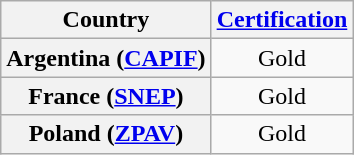<table class="wikitable sortable plainrowheaders">
<tr>
<th>Country</th>
<th><a href='#'>Certification</a></th>
</tr>
<tr>
<th scope="row">Argentina (<a href='#'>CAPIF</a>)</th>
<td style="text-align:center;">Gold</td>
</tr>
<tr>
<th scope="row">France (<a href='#'>SNEP</a>)</th>
<td style="text-align:center;">Gold</td>
</tr>
<tr>
<th scope="row">Poland (<a href='#'>ZPAV</a>)</th>
<td style="text-align:center;">Gold</td>
</tr>
</table>
